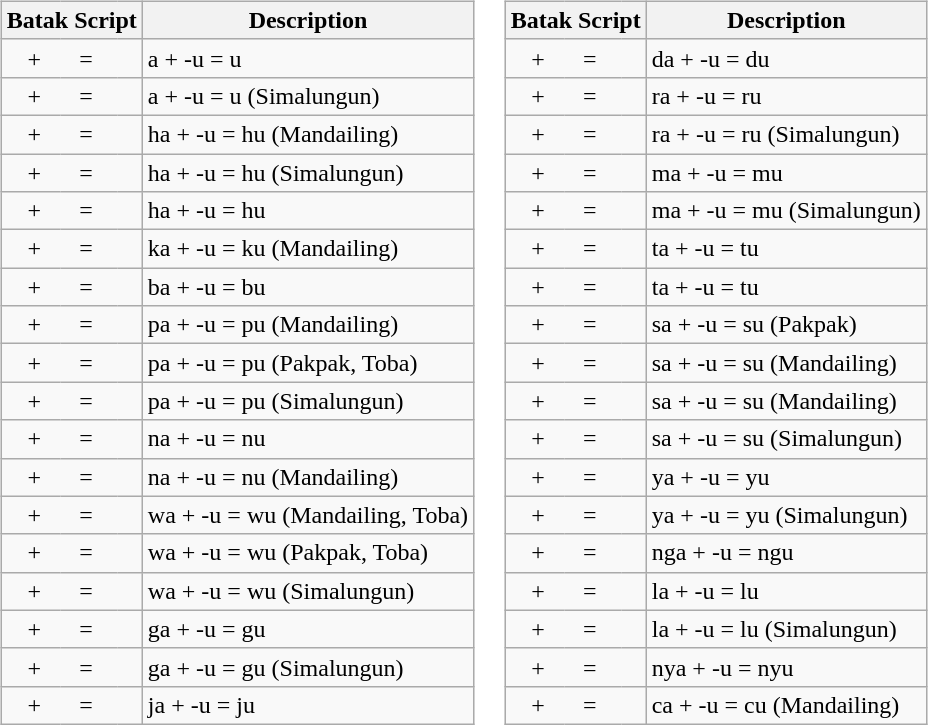<table>
<tr>
<td valign="top"><br><table class="wikitable">
<tr>
<th scope="col" colspan="5">Batak Script</th>
<th scope="col">Description</th>
</tr>
<tr>
<td></td>
<td style="border-left:#aaaaaa hidden;border-right:#aaaaaa hidden;"> +</td>
<td></td>
<td style="border-left:#aaaaaa hidden;border-right:#aaaaaa hidden;">= </td>
<td> </td>
<td>a + -u = u</td>
</tr>
<tr>
<td></td>
<td style="border-left:#aaaaaa hidden;border-right:#aaaaaa hidden;"> +</td>
<td></td>
<td style="border-left:#aaaaaa hidden;border-right:#aaaaaa hidden;">= </td>
<td></td>
<td>a + -u = u (Simalungun)</td>
</tr>
<tr>
<td></td>
<td style="border-left:#aaaaaa hidden;border-right:#aaaaaa hidden;"> +</td>
<td></td>
<td style="border-left:#aaaaaa hidden;border-right:#aaaaaa hidden;">= </td>
<td> </td>
<td>ha + -u = hu (Mandailing)</td>
</tr>
<tr>
<td></td>
<td style="border-left:#aaaaaa hidden;border-right:#aaaaaa hidden;"> +</td>
<td></td>
<td style="border-left:#aaaaaa hidden;border-right:#aaaaaa hidden;">= </td>
<td> </td>
<td>ha + -u = hu (Simalungun)</td>
</tr>
<tr>
<td></td>
<td style="border-left:#aaaaaa hidden;border-right:#aaaaaa hidden;"> +</td>
<td></td>
<td style="border-left:#aaaaaa hidden;border-right:#aaaaaa hidden;">= </td>
<td> </td>
<td>ha + -u = hu</td>
</tr>
<tr>
<td></td>
<td style="border-left:#aaaaaa hidden;border-right:#aaaaaa hidden;"> +</td>
<td></td>
<td style="border-left:#aaaaaa hidden;border-right:#aaaaaa hidden;">= </td>
<td> </td>
<td>ka + -u = ku (Mandailing)</td>
</tr>
<tr>
<td></td>
<td style="border-left:#aaaaaa hidden;border-right:#aaaaaa hidden;"> +</td>
<td></td>
<td style="border-left:#aaaaaa hidden;border-right:#aaaaaa hidden;">= </td>
<td> </td>
<td>ba + -u = bu</td>
</tr>
<tr>
<td></td>
<td style="border-left:#aaaaaa hidden;border-right:#aaaaaa hidden;"> +</td>
<td></td>
<td style="border-left:#aaaaaa hidden;border-right:#aaaaaa hidden;">= </td>
<td> </td>
<td>pa + -u = pu (Mandailing)</td>
</tr>
<tr>
<td></td>
<td style="border-left:#aaaaaa hidden;border-right:#aaaaaa hidden;"> +</td>
<td></td>
<td style="border-left:#aaaaaa hidden;border-right:#aaaaaa hidden;">= </td>
<td> </td>
<td>pa + -u = pu (Pakpak, Toba)</td>
</tr>
<tr>
<td></td>
<td style="border-left:#aaaaaa hidden;border-right:#aaaaaa hidden;"> +</td>
<td></td>
<td style="border-left:#aaaaaa hidden;border-right:#aaaaaa hidden;">= </td>
<td> </td>
<td>pa + -u = pu (Simalungun)</td>
</tr>
<tr>
<td></td>
<td style="border-left:#aaaaaa hidden;border-right:#aaaaaa hidden;"> +</td>
<td></td>
<td style="border-left:#aaaaaa hidden;border-right:#aaaaaa hidden;">= </td>
<td> </td>
<td>na + -u = nu</td>
</tr>
<tr>
<td></td>
<td style="border-left:#aaaaaa hidden;border-right:#aaaaaa hidden;"> +</td>
<td></td>
<td style="border-left:#aaaaaa hidden;border-right:#aaaaaa hidden;">= </td>
<td> </td>
<td>na + -u = nu (Mandailing)</td>
</tr>
<tr>
<td></td>
<td style="border-left:#aaaaaa hidden;border-right:#aaaaaa hidden;"> +</td>
<td></td>
<td style="border-left:#aaaaaa hidden;border-right:#aaaaaa hidden;">= </td>
<td> </td>
<td>wa + -u = wu (Mandailing, Toba)</td>
</tr>
<tr>
<td></td>
<td style="border-left:#aaaaaa hidden;border-right:#aaaaaa hidden;"> +</td>
<td></td>
<td style="border-left:#aaaaaa hidden;border-right:#aaaaaa hidden;">= </td>
<td> </td>
<td>wa + -u = wu (Pakpak, Toba)</td>
</tr>
<tr>
<td></td>
<td style="border-left:#aaaaaa hidden;border-right:#aaaaaa hidden;"> +</td>
<td></td>
<td style="border-left:#aaaaaa hidden;border-right:#aaaaaa hidden;">= </td>
<td> </td>
<td>wa + -u = wu (Simalungun)</td>
</tr>
<tr>
<td></td>
<td style="border-left:#aaaaaa hidden;border-right:#aaaaaa hidden;"> +</td>
<td></td>
<td style="border-left:#aaaaaa hidden;border-right:#aaaaaa hidden;">= </td>
<td> </td>
<td>ga + -u = gu</td>
</tr>
<tr>
<td></td>
<td style="border-left:#aaaaaa hidden;border-right:#aaaaaa hidden;"> +</td>
<td></td>
<td style="border-left:#aaaaaa hidden;border-right:#aaaaaa hidden;">= </td>
<td> </td>
<td>ga + -u = gu (Simalungun)</td>
</tr>
<tr>
<td></td>
<td style="border-left:#aaaaaa hidden;border-right:#aaaaaa hidden;"> +</td>
<td></td>
<td style="border-left:#aaaaaa hidden;border-right:#aaaaaa hidden;">= </td>
<td> </td>
<td>ja + -u = ju</td>
</tr>
</table>
</td>
<td valign="top"><br><table class="wikitable">
<tr>
<th scope="col" colspan="5">Batak Script</th>
<th scope="col">Description</th>
</tr>
<tr>
<td></td>
<td style="border-left:#aaaaaa hidden;border-right:#aaaaaa hidden;"> +</td>
<td></td>
<td style="border-left:#aaaaaa hidden;border-right:#aaaaaa hidden;">= </td>
<td> </td>
<td>da + -u = du</td>
</tr>
<tr>
<td></td>
<td style="border-left:#aaaaaa hidden;border-right:#aaaaaa hidden;"> +</td>
<td></td>
<td style="border-left:#aaaaaa hidden;border-right:#aaaaaa hidden;">= </td>
<td> </td>
<td>ra + -u = ru</td>
</tr>
<tr>
<td></td>
<td style="border-left:#aaaaaa hidden;border-right:#aaaaaa hidden;"> +</td>
<td></td>
<td style="border-left:#aaaaaa hidden;border-right:#aaaaaa hidden;">= </td>
<td> </td>
<td>ra + -u = ru (Simalungun)</td>
</tr>
<tr>
<td></td>
<td style="border-left:#aaaaaa hidden;border-right:#aaaaaa hidden;"> +</td>
<td></td>
<td style="border-left:#aaaaaa hidden;border-right:#aaaaaa hidden;">= </td>
<td> </td>
<td>ma + -u = mu</td>
</tr>
<tr>
<td></td>
<td style="border-left:#aaaaaa hidden;border-right:#aaaaaa hidden;"> +</td>
<td></td>
<td style="border-left:#aaaaaa hidden;border-right:#aaaaaa hidden;">= </td>
<td> </td>
<td>ma + -u = mu (Simalungun)</td>
</tr>
<tr>
<td></td>
<td style="border-left:#aaaaaa hidden;border-right:#aaaaaa hidden;"> +</td>
<td></td>
<td style="border-left:#aaaaaa hidden;border-right:#aaaaaa hidden;">= </td>
<td> </td>
<td>ta + -u = tu</td>
</tr>
<tr>
<td></td>
<td style="border-left:#aaaaaa hidden;border-right:#aaaaaa hidden;"> +</td>
<td></td>
<td style="border-left:#aaaaaa hidden;border-right:#aaaaaa hidden;">= </td>
<td> </td>
<td>ta + -u = tu</td>
</tr>
<tr>
<td></td>
<td style="border-left:#aaaaaa hidden;border-right:#aaaaaa hidden;"> +</td>
<td></td>
<td style="border-left:#aaaaaa hidden;border-right:#aaaaaa hidden;">= </td>
<td> </td>
<td>sa + -u = su (Pakpak)</td>
</tr>
<tr>
<td></td>
<td style="border-left:#aaaaaa hidden;border-right:#aaaaaa hidden;"> +</td>
<td></td>
<td style="border-left:#aaaaaa hidden;border-right:#aaaaaa hidden;">= </td>
<td> </td>
<td>sa + -u = su (Mandailing)</td>
</tr>
<tr>
<td></td>
<td style="border-left:#aaaaaa hidden;border-right:#aaaaaa hidden;"> +</td>
<td></td>
<td style="border-left:#aaaaaa hidden;border-right:#aaaaaa hidden;">= </td>
<td> </td>
<td>sa + -u = su (Mandailing)</td>
</tr>
<tr>
<td></td>
<td style="border-left:#aaaaaa hidden;border-right:#aaaaaa hidden;"> +</td>
<td></td>
<td style="border-left:#aaaaaa hidden;border-right:#aaaaaa hidden;">= </td>
<td> </td>
<td>sa + -u = su (Simalungun)</td>
</tr>
<tr>
<td></td>
<td style="border-left:#aaaaaa hidden;border-right:#aaaaaa hidden;"> +</td>
<td></td>
<td style="border-left:#aaaaaa hidden;border-right:#aaaaaa hidden;">= </td>
<td> </td>
<td>ya + -u = yu</td>
</tr>
<tr>
<td></td>
<td style="border-left:#aaaaaa hidden;border-right:#aaaaaa hidden;"> +</td>
<td></td>
<td style="border-left:#aaaaaa hidden;border-right:#aaaaaa hidden;">= </td>
<td> </td>
<td>ya + -u = yu (Simalungun)</td>
</tr>
<tr>
<td></td>
<td style="border-left:#aaaaaa hidden;border-right:#aaaaaa hidden;"> +</td>
<td></td>
<td style="border-left:#aaaaaa hidden;border-right:#aaaaaa hidden;">= </td>
<td> </td>
<td>nga + -u = ngu</td>
</tr>
<tr>
<td></td>
<td style="border-left:#aaaaaa hidden;border-right:#aaaaaa hidden;"> +</td>
<td></td>
<td style="border-left:#aaaaaa hidden;border-right:#aaaaaa hidden;">= </td>
<td> </td>
<td>la + -u = lu</td>
</tr>
<tr>
<td></td>
<td style="border-left:#aaaaaa hidden;border-right:#aaaaaa hidden;"> +</td>
<td></td>
<td style="border-left:#aaaaaa hidden;border-right:#aaaaaa hidden;">= </td>
<td> </td>
<td>la + -u = lu (Simalungun)</td>
</tr>
<tr>
<td></td>
<td style="border-left:#aaaaaa hidden;border-right:#aaaaaa hidden;"> +</td>
<td></td>
<td style="border-left:#aaaaaa hidden;border-right:#aaaaaa hidden;">= </td>
<td> </td>
<td>nya + -u = nyu</td>
</tr>
<tr>
<td></td>
<td style="border-left:#aaaaaa hidden;border-right:#aaaaaa hidden;"> +</td>
<td></td>
<td style="border-left:#aaaaaa hidden;border-right:#aaaaaa hidden;">= </td>
<td> </td>
<td>ca + -u = cu (Mandailing)</td>
</tr>
</table>
</td>
</tr>
</table>
